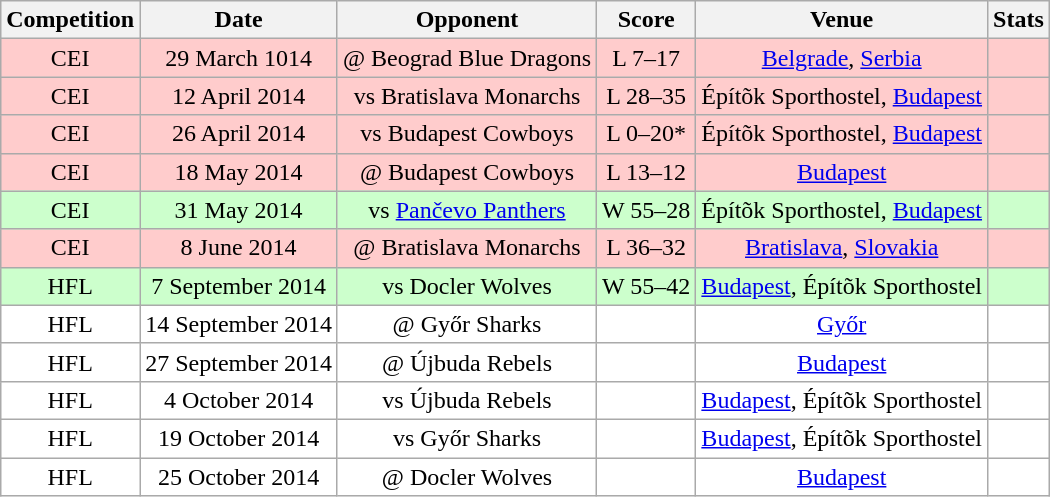<table class="wikitable" style="text-align: center; margin-left: auto; margin-right: auto;">
<tr>
<th>Competition</th>
<th>Date</th>
<th>Opponent</th>
<th>Score</th>
<th>Venue</th>
<th>Stats</th>
</tr>
<tr style="background:#fcc;">
<td>CEI</td>
<td>29 March 1014</td>
<td>@ Beograd Blue Dragons</td>
<td>L 7–17</td>
<td><a href='#'>Belgrade</a>, <a href='#'>Serbia</a></td>
<td></td>
</tr>
<tr style="background:#fcc;">
<td>CEI</td>
<td>12 April 2014</td>
<td>vs Bratislava Monarchs</td>
<td>L 28–35</td>
<td>Építõk Sporthostel, <a href='#'>Budapest</a></td>
<td></td>
</tr>
<tr style="background:#fcc;">
<td>CEI</td>
<td>26 April 2014</td>
<td>vs Budapest Cowboys</td>
<td>L 0–20*</td>
<td>Építõk Sporthostel, <a href='#'>Budapest</a></td>
<td></td>
</tr>
<tr style="background:#fcc;">
<td>CEI</td>
<td>18 May 2014</td>
<td>@ Budapest Cowboys</td>
<td>L 13–12</td>
<td><a href='#'>Budapest</a></td>
<td></td>
</tr>
<tr style="background:#cfc;">
<td>CEI</td>
<td>31 May 2014</td>
<td>vs <a href='#'>Pančevo Panthers</a></td>
<td>W 55–28</td>
<td>Építõk Sporthostel, <a href='#'>Budapest</a></td>
<td></td>
</tr>
<tr style="background:#fcc;">
<td>CEI</td>
<td>8 June 2014</td>
<td>@ Bratislava Monarchs</td>
<td>L 36–32</td>
<td><a href='#'>Bratislava</a>, <a href='#'>Slovakia</a></td>
<td></td>
</tr>
<tr style="background:#cfc;">
<td>HFL</td>
<td>7 September 2014</td>
<td>vs Docler Wolves</td>
<td>W 55–42</td>
<td><a href='#'>Budapest</a>, Építõk Sporthostel</td>
<td></td>
</tr>
<tr style="background:white">
<td>HFL</td>
<td>14 September 2014</td>
<td>@ Győr Sharks</td>
<td></td>
<td><a href='#'>Győr</a></td>
<td></td>
</tr>
<tr style="background:white">
<td>HFL</td>
<td>27 September 2014</td>
<td>@ Újbuda Rebels</td>
<td></td>
<td><a href='#'>Budapest</a></td>
<td></td>
</tr>
<tr style="background:white">
<td>HFL</td>
<td>4 October 2014</td>
<td>vs Újbuda Rebels</td>
<td></td>
<td><a href='#'>Budapest</a>, Építõk Sporthostel</td>
<td></td>
</tr>
<tr style="background:white">
<td>HFL</td>
<td>19 October 2014</td>
<td>vs Győr Sharks</td>
<td></td>
<td><a href='#'>Budapest</a>, Építõk Sporthostel</td>
<td></td>
</tr>
<tr style="background:white">
<td>HFL</td>
<td>25 October 2014</td>
<td>@ Docler Wolves</td>
<td></td>
<td><a href='#'>Budapest</a></td>
<td></td>
</tr>
</table>
